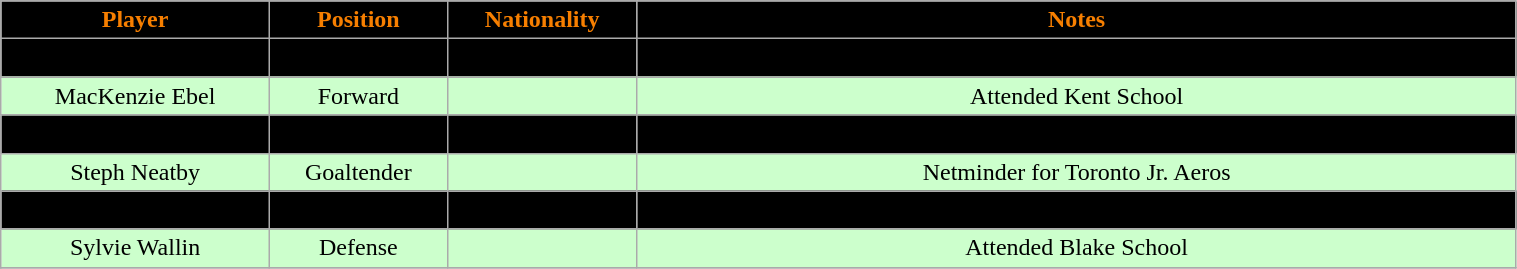<table class="wikitable" width="80%">
<tr align="center"  style="background:black;color:#F77F00;">
<td><strong>Player</strong></td>
<td><strong>Position</strong></td>
<td><strong>Nationality</strong></td>
<td><strong>Notes</strong></td>
</tr>
<tr align="center" bgcolor=" ">
<td>Carly Bullock</td>
<td>Forward</td>
<td></td>
<td>Attended Blake School with Sylvie Wallin and Karlie Lund</td>
</tr>
<tr align="center" bgcolor="#ccffcc">
<td>MacKenzie Ebel</td>
<td>Forward</td>
<td></td>
<td>Attended Kent School</td>
</tr>
<tr align="center" bgcolor=" ">
<td>Julia Edgar</td>
<td>Defense</td>
<td></td>
<td>Played for Team Canada U18</td>
</tr>
<tr align="center" bgcolor="#ccffcc">
<td>Steph Neatby</td>
<td>Goaltender</td>
<td></td>
<td>Netminder for Toronto Jr. Aeros</td>
</tr>
<tr align="center" bgcolor=" ">
<td>Claire Thompson</td>
<td>Defense</td>
<td></td>
<td>Played for Toronto Jr. Aeros</td>
</tr>
<tr align="center" bgcolor="#ccffcc">
<td>Sylvie Wallin</td>
<td>Defense</td>
<td></td>
<td>Attended Blake School</td>
</tr>
<tr align="center" bgcolor=" ">
</tr>
</table>
